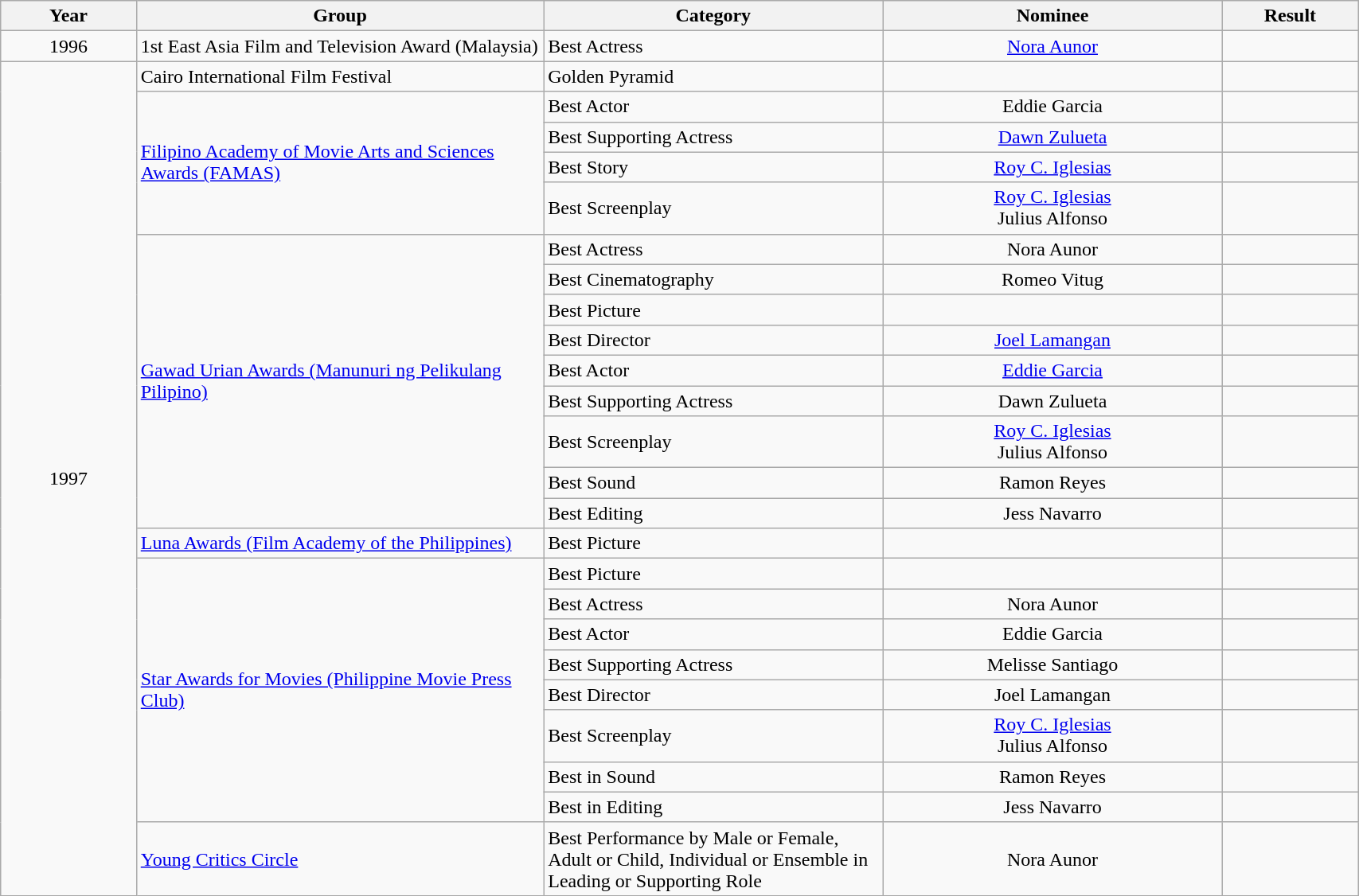<table | width="90%" class="wikitable sortable">
<tr>
<th width="10%">Year</th>
<th width="30%">Group</th>
<th width="25%">Category</th>
<th width="25%">Nominee</th>
<th width="10%">Result</th>
</tr>
<tr>
<td align="center">1996</td>
<td align="left">1st East Asia Film and Television Award (Malaysia)</td>
<td align="left">Best Actress</td>
<td align="center"><a href='#'>Nora Aunor</a></td>
<td></td>
</tr>
<tr>
<td rowspan="24" align="center">1997</td>
<td align="left">Cairo International Film Festival</td>
<td align="left">Golden Pyramid</td>
<td align="center"></td>
<td></td>
</tr>
<tr>
<td rowspan="4" align="left"><a href='#'>Filipino Academy of Movie Arts and Sciences Awards (FAMAS)</a></td>
<td align="left">Best Actor</td>
<td align="center">Eddie Garcia</td>
<td></td>
</tr>
<tr>
<td align="left">Best Supporting Actress</td>
<td align="center"><a href='#'>Dawn Zulueta</a></td>
<td></td>
</tr>
<tr>
<td align="left">Best Story</td>
<td align="center"><a href='#'>Roy C. Iglesias</a></td>
<td></td>
</tr>
<tr>
<td align="left">Best Screenplay</td>
<td align="center"><a href='#'>Roy C. Iglesias</a><br>Julius Alfonso</td>
<td></td>
</tr>
<tr>
<td rowspan="9" align="left"><a href='#'>Gawad Urian Awards (Manunuri ng Pelikulang Pilipino)</a></td>
<td align="left">Best Actress</td>
<td align="center">Nora Aunor</td>
<td></td>
</tr>
<tr>
<td align="left">Best Cinematography</td>
<td align="center">Romeo Vitug</td>
<td></td>
</tr>
<tr>
<td align="left">Best Picture</td>
<td align="center"></td>
<td></td>
</tr>
<tr>
<td align="left">Best Director</td>
<td align="center"><a href='#'>Joel Lamangan</a></td>
<td></td>
</tr>
<tr>
<td align="left">Best Actor</td>
<td align="center"><a href='#'>Eddie Garcia</a></td>
<td></td>
</tr>
<tr>
<td align="left">Best Supporting Actress</td>
<td align="center">Dawn Zulueta</td>
<td></td>
</tr>
<tr>
<td align="left">Best Screenplay</td>
<td align="center"><a href='#'>Roy C. Iglesias</a><br>Julius Alfonso</td>
<td></td>
</tr>
<tr>
<td align="left">Best Sound</td>
<td align="center">Ramon Reyes</td>
<td></td>
</tr>
<tr>
<td align="left">Best Editing</td>
<td align="center">Jess Navarro</td>
<td></td>
</tr>
<tr>
<td align="left"><a href='#'>Luna Awards (Film Academy of the Philippines)</a></td>
<td align="left">Best Picture</td>
<td align="center"></td>
<td></td>
</tr>
<tr>
<td rowspan="8" align="left"><a href='#'>Star Awards for Movies (Philippine Movie Press Club)</a></td>
<td align="left">Best Picture</td>
<td align="center"></td>
<td></td>
</tr>
<tr>
<td align="left">Best Actress</td>
<td align="center">Nora Aunor</td>
<td></td>
</tr>
<tr>
<td align="left">Best Actor</td>
<td align="center">Eddie Garcia</td>
<td></td>
</tr>
<tr>
<td align="left">Best Supporting Actress</td>
<td align="center">Melisse Santiago</td>
<td></td>
</tr>
<tr>
<td align="left">Best Director</td>
<td align="center">Joel Lamangan</td>
<td></td>
</tr>
<tr>
<td align="left">Best Screenplay</td>
<td align="center"><a href='#'>Roy C. Iglesias</a><br>Julius Alfonso</td>
<td></td>
</tr>
<tr>
<td align="left">Best in Sound</td>
<td align="center">Ramon Reyes</td>
<td></td>
</tr>
<tr>
<td align="left">Best in Editing</td>
<td align="center">Jess Navarro</td>
<td></td>
</tr>
<tr>
<td align="left"><a href='#'>Young Critics Circle</a></td>
<td align="left">Best Performance by Male or Female, Adult or Child, Individual or Ensemble in Leading or Supporting Role</td>
<td align="center">Nora Aunor</td>
<td></td>
</tr>
</table>
